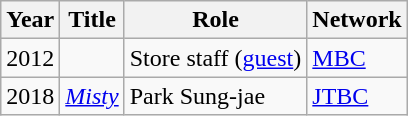<table class="wikitable">
<tr>
<th>Year</th>
<th>Title</th>
<th>Role</th>
<th>Network</th>
</tr>
<tr>
<td>2012</td>
<td><em></em></td>
<td>Store staff (<a href='#'>guest</a>)</td>
<td><a href='#'>MBC</a></td>
</tr>
<tr>
<td>2018</td>
<td><em><a href='#'>Misty</a></em></td>
<td>Park Sung-jae</td>
<td><a href='#'>JTBC</a></td>
</tr>
</table>
